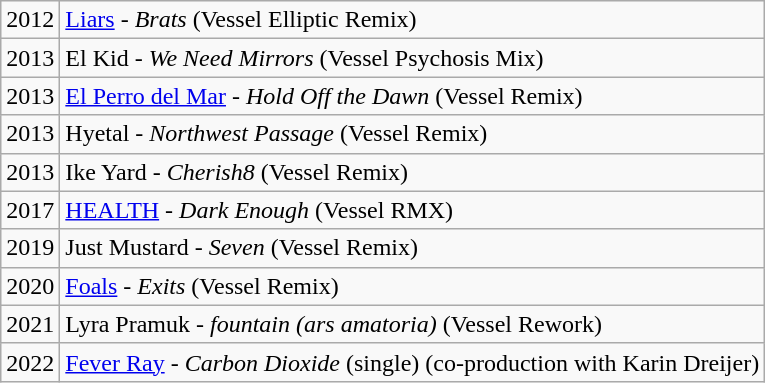<table class="wikitable">
<tr>
<td>2012</td>
<td><a href='#'>Liars</a> - <em>Brats</em> (Vessel Elliptic Remix)</td>
</tr>
<tr>
<td>2013</td>
<td>El Kid - <em>We Need Mirrors</em> (Vessel Psychosis Mix)</td>
</tr>
<tr>
<td>2013</td>
<td><a href='#'>El Perro del Mar</a> - <em>Hold Off the Dawn</em> (Vessel Remix)</td>
</tr>
<tr>
<td>2013</td>
<td>Hyetal - <em>Northwest Passage</em> (Vessel Remix)</td>
</tr>
<tr>
<td>2013</td>
<td>Ike Yard - <em>Cherish8</em> (Vessel Remix)</td>
</tr>
<tr>
<td>2017</td>
<td><a href='#'>HEALTH</a> - <em>Dark Enough</em> (Vessel RMX)</td>
</tr>
<tr>
<td>2019</td>
<td>Just Mustard - <em>Seven</em> (Vessel Remix)</td>
</tr>
<tr>
<td>2020</td>
<td><a href='#'>Foals</a> - <em>Exits</em> (Vessel Remix)</td>
</tr>
<tr>
<td>2021</td>
<td>Lyra Pramuk - <em>fountain (ars amatoria)</em> (Vessel Rework)</td>
</tr>
<tr>
<td>2022</td>
<td><a href='#'>Fever Ray</a> - <em>Carbon Dioxide</em> (single) (co-production with Karin Dreijer)</td>
</tr>
</table>
